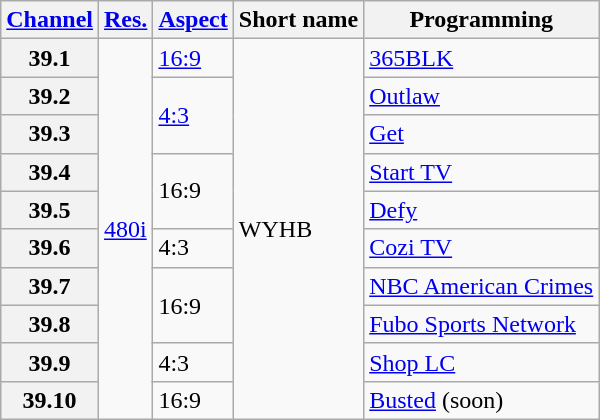<table class="wikitable">
<tr>
<th><a href='#'>Channel</a></th>
<th><a href='#'>Res.</a></th>
<th><a href='#'>Aspect</a></th>
<th>Short name</th>
<th>Programming</th>
</tr>
<tr>
<th scope = "row">39.1</th>
<td rowspan=10><a href='#'>480i</a></td>
<td><a href='#'>16:9</a></td>
<td rowspan=10>WYHB</td>
<td><a href='#'>365BLK</a></td>
</tr>
<tr>
<th scope = "row">39.2</th>
<td rowspan=2><a href='#'>4:3</a></td>
<td><a href='#'>Outlaw</a></td>
</tr>
<tr>
<th scope = "row">39.3</th>
<td><a href='#'>Get</a></td>
</tr>
<tr>
<th scope = "row">39.4</th>
<td rowspan=2>16:9</td>
<td><a href='#'>Start TV</a></td>
</tr>
<tr>
<th scope = "row">39.5</th>
<td><a href='#'>Defy</a></td>
</tr>
<tr>
<th scope = "row">39.6</th>
<td>4:3</td>
<td><a href='#'>Cozi TV</a></td>
</tr>
<tr>
<th scope = "row">39.7</th>
<td rowspan="2">16:9</td>
<td><a href='#'>NBC American Crimes</a></td>
</tr>
<tr>
<th scope = "row">39.8</th>
<td><a href='#'>Fubo Sports Network</a></td>
</tr>
<tr>
<th scope "row">39.9</th>
<td>4:3</td>
<td><a href='#'>Shop LC</a></td>
</tr>
<tr>
<th scope "row">39.10</th>
<td>16:9</td>
<td><a href='#'>Busted</a> (soon)</td>
</tr>
</table>
